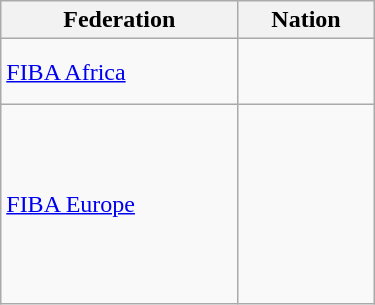<table class="wikitable" style="width:250px;">
<tr>
<th>Federation</th>
<th>Nation</th>
</tr>
<tr>
<td><a href='#'>FIBA Africa</a></td>
<td><br><br></td>
</tr>
<tr>
<td><a href='#'>FIBA Europe</a></td>
<td><br><br><br><br><br><br><br></td>
</tr>
</table>
